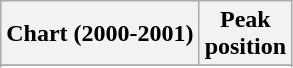<table class="wikitable sortable">
<tr>
<th align="left">Chart (2000-2001)</th>
<th align="center">Peak<br>position</th>
</tr>
<tr>
</tr>
<tr>
</tr>
</table>
